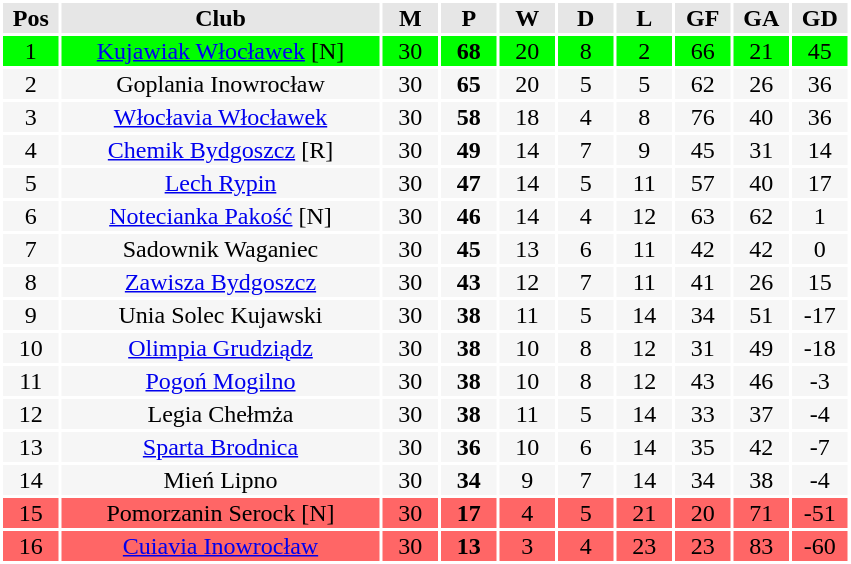<table class="toccolours" style="margin: 0;background:#ffffff;">
<tr bgcolor=#e6e6e6>
<th width=35px>Pos</th>
<th width=210px>Club</th>
<th width=35px>M</th>
<th width=35px>P</th>
<th width=35px>W</th>
<th width=35px>D</th>
<th width=35px>L</th>
<th width=35px>GF</th>
<th width=35px>GA</th>
<th width=35px>GD</th>
</tr>
<tr align=center bgcolor=#00FF00>
<td>1</td>
<td><a href='#'>Kujawiak Włocławek</a> <span>[N]</span><noinclude></td>
<td>30</td>
<td><strong>68</strong></td>
<td>20</td>
<td>8</td>
<td>2</td>
<td>66</td>
<td>21</td>
<td>45</td>
</tr>
<tr align=center bgcolor=#f6f6f6>
<td>2</td>
<td>Goplania Inowrocław</td>
<td>30</td>
<td><strong>65</strong></td>
<td>20</td>
<td>5</td>
<td>5</td>
<td>62</td>
<td>26</td>
<td>36</td>
</tr>
<tr align=center bgcolor=#f6f6f6>
<td>3</td>
<td><a href='#'>Włocłavia Włocławek</a></td>
<td>30</td>
<td><strong>58</strong></td>
<td>18</td>
<td>4</td>
<td>8</td>
<td>76</td>
<td>40</td>
<td>36</td>
</tr>
<tr align=center bgcolor=#f6f6f6>
<td>4</td>
<td><a href='#'>Chemik Bydgoszcz</a> <span>[R]</span><noinclude></td>
<td>30</td>
<td><strong>49</strong></td>
<td>14</td>
<td>7</td>
<td>9</td>
<td>45</td>
<td>31</td>
<td>14</td>
</tr>
<tr align=center bgcolor=#f6f6f6>
<td>5</td>
<td><a href='#'>Lech Rypin</a></td>
<td>30</td>
<td><strong>47</strong></td>
<td>14</td>
<td>5</td>
<td>11</td>
<td>57</td>
<td>40</td>
<td>17</td>
</tr>
<tr align=center bgcolor=#f6f6f6>
<td>6</td>
<td><a href='#'>Notecianka Pakość</a> <span>[N]</span><noinclude></td>
<td>30</td>
<td><strong>46</strong></td>
<td>14</td>
<td>4</td>
<td>12</td>
<td>63</td>
<td>62</td>
<td>1</td>
</tr>
<tr align=center bgcolor=#f6f6f6>
<td>7</td>
<td>Sadownik Waganiec</td>
<td>30</td>
<td><strong>45</strong></td>
<td>13</td>
<td>6</td>
<td>11</td>
<td>42</td>
<td>42</td>
<td>0</td>
</tr>
<tr align=center bgcolor=#f6f6f6>
<td>8</td>
<td><a href='#'>Zawisza Bydgoszcz</a></td>
<td>30</td>
<td><strong>43</strong></td>
<td>12</td>
<td>7</td>
<td>11</td>
<td>41</td>
<td>26</td>
<td>15</td>
</tr>
<tr align=center bgcolor=#f6f6f6>
<td>9</td>
<td>Unia Solec Kujawski</td>
<td>30</td>
<td><strong>38</strong></td>
<td>11</td>
<td>5</td>
<td>14</td>
<td>34</td>
<td>51</td>
<td>-17</td>
</tr>
<tr align=center bgcolor=#f6f6f6>
<td>10</td>
<td><a href='#'>Olimpia Grudziądz</a></td>
<td>30</td>
<td><strong>38</strong></td>
<td>10</td>
<td>8</td>
<td>12</td>
<td>31</td>
<td>49</td>
<td>-18</td>
</tr>
<tr align=center bgcolor=#f6f6f6>
<td>11</td>
<td><a href='#'>Pogoń Mogilno</a></td>
<td>30</td>
<td><strong>38</strong></td>
<td>10</td>
<td>8</td>
<td>12</td>
<td>43</td>
<td>46</td>
<td>-3</td>
</tr>
<tr align=center bgcolor=#f6f6f6>
<td>12</td>
<td>Legia Chełmża</td>
<td>30</td>
<td><strong>38</strong></td>
<td>11</td>
<td>5</td>
<td>14</td>
<td>33</td>
<td>37</td>
<td>-4</td>
</tr>
<tr align=center bgcolor=#f6f6f6>
<td>13</td>
<td><a href='#'>Sparta Brodnica</a></td>
<td>30</td>
<td><strong>36</strong></td>
<td>10</td>
<td>6</td>
<td>14</td>
<td>35</td>
<td>42</td>
<td>-7</td>
</tr>
<tr align=center bgcolor=#f6f6f6>
<td>14</td>
<td>Mień Lipno</td>
<td>30</td>
<td><strong>34</strong></td>
<td>9</td>
<td>7</td>
<td>14</td>
<td>34</td>
<td>38</td>
<td>-4</td>
</tr>
<tr align=center bgcolor=#ff6666>
<td>15</td>
<td>Pomorzanin Serock <span>[N]</span><noinclude></td>
<td>30</td>
<td><strong>17</strong></td>
<td>4</td>
<td>5</td>
<td>21</td>
<td>20</td>
<td>71</td>
<td>-51</td>
</tr>
<tr align=center bgcolor=#ff6666>
<td>16</td>
<td><a href='#'>Cuiavia Inowrocław</a></td>
<td>30</td>
<td><strong>13</strong></td>
<td>3</td>
<td>4</td>
<td>23</td>
<td>23</td>
<td>83</td>
<td>-60</td>
</tr>
</table>
